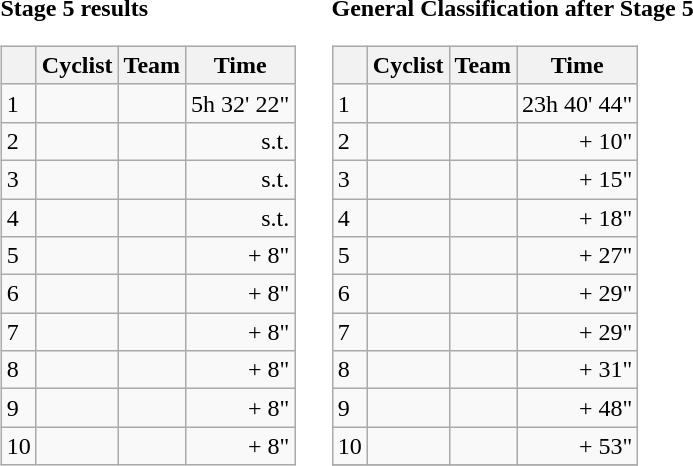<table>
<tr>
<td><strong>Stage 5 results</strong><br><table class="wikitable">
<tr>
<th></th>
<th>Cyclist</th>
<th>Team</th>
<th>Time</th>
</tr>
<tr>
<td>1</td>
<td></td>
<td></td>
<td align="right">5h 32' 22"</td>
</tr>
<tr>
<td>2</td>
<td></td>
<td></td>
<td align="right">s.t.</td>
</tr>
<tr>
<td>3</td>
<td></td>
<td></td>
<td align="right">s.t.</td>
</tr>
<tr>
<td>4</td>
<td></td>
<td></td>
<td align="right">s.t.</td>
</tr>
<tr>
<td>5</td>
<td></td>
<td></td>
<td align="right">+ 8"</td>
</tr>
<tr>
<td>6</td>
<td></td>
<td></td>
<td align="right">+ 8"</td>
</tr>
<tr>
<td>7</td>
<td></td>
<td></td>
<td align="right">+ 8"</td>
</tr>
<tr>
<td>8</td>
<td></td>
<td></td>
<td align="right">+ 8"</td>
</tr>
<tr>
<td>9</td>
<td></td>
<td></td>
<td align="right">+ 8"</td>
</tr>
<tr>
<td>10</td>
<td></td>
<td></td>
<td align="right">+ 8"</td>
</tr>
</table>
</td>
<td></td>
<td><strong>General Classification after Stage 5</strong><br><table class="wikitable">
<tr>
<th></th>
<th>Cyclist</th>
<th>Team</th>
<th>Time</th>
</tr>
<tr>
<td>1</td>
<td></td>
<td></td>
<td align="right">23h 40' 44"</td>
</tr>
<tr>
<td>2</td>
<td></td>
<td></td>
<td align="right">+ 10"</td>
</tr>
<tr>
<td>3</td>
<td></td>
<td></td>
<td align="right">+ 15"</td>
</tr>
<tr>
<td>4</td>
<td></td>
<td></td>
<td align="right">+ 18"</td>
</tr>
<tr>
<td>5</td>
<td></td>
<td></td>
<td align="right">+ 27"</td>
</tr>
<tr>
<td>6</td>
<td></td>
<td></td>
<td align="right">+ 29"</td>
</tr>
<tr>
<td>7</td>
<td></td>
<td></td>
<td align="right">+ 29"</td>
</tr>
<tr>
<td>8</td>
<td></td>
<td></td>
<td align="right">+ 31"</td>
</tr>
<tr>
<td>9</td>
<td></td>
<td></td>
<td align="right">+ 48"</td>
</tr>
<tr>
<td>10</td>
<td></td>
<td></td>
<td align="right">+ 53"</td>
</tr>
<tr>
</tr>
</table>
</td>
</tr>
</table>
